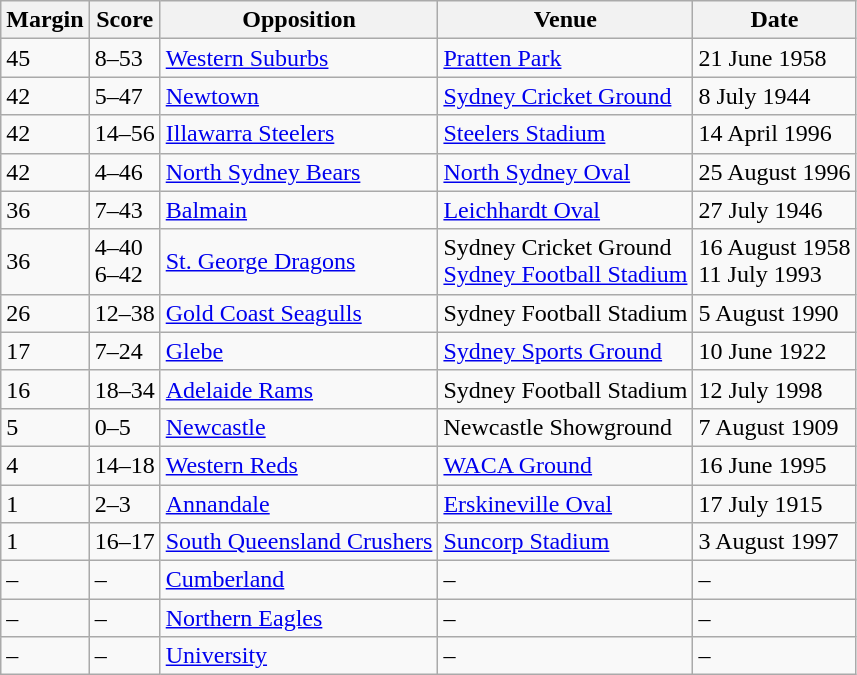<table class="wikitable" style="text-align:left">
<tr>
<th>Margin</th>
<th>Score</th>
<th>Opposition</th>
<th>Venue</th>
<th>Date</th>
</tr>
<tr>
<td>45</td>
<td>8–53</td>
<td> <a href='#'>Western Suburbs</a></td>
<td><a href='#'>Pratten Park</a></td>
<td>21 June 1958</td>
</tr>
<tr>
<td>42</td>
<td>5–47</td>
<td> <a href='#'>Newtown</a></td>
<td><a href='#'>Sydney Cricket Ground</a></td>
<td>8 July 1944</td>
</tr>
<tr>
<td>42</td>
<td>14–56</td>
<td> <a href='#'>Illawarra Steelers</a></td>
<td><a href='#'>Steelers Stadium</a></td>
<td>14 April 1996</td>
</tr>
<tr>
<td>42</td>
<td>4–46</td>
<td> <a href='#'>North Sydney Bears</a></td>
<td><a href='#'>North Sydney Oval</a></td>
<td>25 August 1996</td>
</tr>
<tr>
<td>36</td>
<td>7–43</td>
<td> <a href='#'>Balmain</a></td>
<td><a href='#'>Leichhardt Oval</a></td>
<td>27 July 1946</td>
</tr>
<tr>
<td>36</td>
<td>4–40<br>6–42</td>
<td> <a href='#'>St. George Dragons</a></td>
<td>Sydney Cricket Ground<br><a href='#'>Sydney Football Stadium</a></td>
<td>16 August 1958<br>11 July 1993</td>
</tr>
<tr>
<td>26</td>
<td>12–38</td>
<td> <a href='#'>Gold Coast Seagulls</a></td>
<td>Sydney Football Stadium</td>
<td>5 August 1990</td>
</tr>
<tr>
<td>17</td>
<td>7–24</td>
<td> <a href='#'>Glebe</a></td>
<td><a href='#'>Sydney Sports Ground</a></td>
<td>10 June 1922</td>
</tr>
<tr>
<td>16</td>
<td>18–34</td>
<td> <a href='#'>Adelaide Rams</a></td>
<td>Sydney Football Stadium</td>
<td>12 July 1998</td>
</tr>
<tr>
<td>5</td>
<td>0–5</td>
<td> <a href='#'>Newcastle</a></td>
<td>Newcastle Showground</td>
<td>7 August 1909</td>
</tr>
<tr>
<td>4</td>
<td>14–18</td>
<td> <a href='#'>Western Reds</a></td>
<td><a href='#'>WACA Ground</a></td>
<td>16 June 1995</td>
</tr>
<tr>
<td>1</td>
<td>2–3</td>
<td> <a href='#'>Annandale</a></td>
<td><a href='#'>Erskineville Oval</a></td>
<td>17 July 1915</td>
</tr>
<tr>
<td>1</td>
<td>16–17</td>
<td> <a href='#'>South Queensland Crushers</a></td>
<td><a href='#'>Suncorp Stadium</a></td>
<td>3 August 1997</td>
</tr>
<tr>
<td>–</td>
<td>–</td>
<td> <a href='#'>Cumberland</a></td>
<td>–</td>
<td>–</td>
</tr>
<tr>
<td>–</td>
<td>–</td>
<td> <a href='#'>Northern Eagles</a></td>
<td>–</td>
<td>–</td>
</tr>
<tr>
<td>–</td>
<td>–</td>
<td> <a href='#'>University</a></td>
<td>–</td>
<td>–</td>
</tr>
</table>
